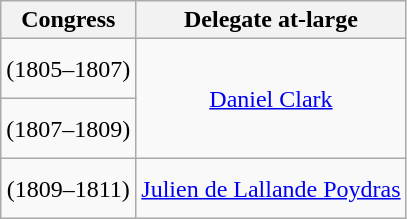<table class=wikitable style="text-align:center">
<tr>
<th>Congress</th>
<th>Delegate at-large</th>
</tr>
<tr style="height:2.5em">
<td><strong></strong> (1805–1807)</td>
<td rowspan=2><a href='#'>Daniel Clark</a></td>
</tr>
<tr style="height:2.5em">
<td><strong></strong> (1807–1809)</td>
</tr>
<tr style="height:2.5em">
<td><strong></strong> (1809–1811)</td>
<td><a href='#'>Julien de Lallande Poydras</a></td>
</tr>
</table>
